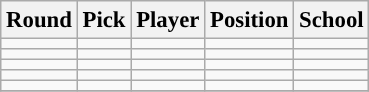<table class="wikitable" style="font-size: 95%;">
<tr>
<th scope="col">Round</th>
<th scope="col">Pick</th>
<th scope="col">Player</th>
<th scope="col">Position</th>
<th scope="col">School</th>
</tr>
<tr align="center">
<td align=center></td>
<td></td>
<td></td>
<td></td>
<td></td>
</tr>
<tr align="center">
<td align=center></td>
<td></td>
<td></td>
<td></td>
<td></td>
</tr>
<tr align="center">
<td align=center></td>
<td></td>
<td></td>
<td></td>
<td></td>
</tr>
<tr align="center">
<td align=center></td>
<td></td>
<td></td>
<td></td>
<td></td>
</tr>
<tr align="center">
<td align=center></td>
<td></td>
<td></td>
<td></td>
<td></td>
</tr>
<tr>
</tr>
</table>
